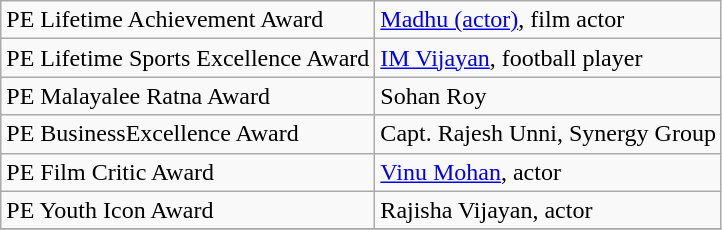<table class="wikitable">
<tr>
<td>PE Lifetime Achievement Award</td>
<td><a href='#'>Madhu (actor)</a>, film actor</td>
</tr>
<tr>
<td>PE Lifetime Sports Excellence Award</td>
<td><a href='#'>IM Vijayan</a>, football player</td>
</tr>
<tr>
<td>PE Malayalee Ratna Award</td>
<td>Sohan Roy</td>
</tr>
<tr>
<td>PE BusinessExcellence Award</td>
<td>Capt. Rajesh Unni, Synergy Group</td>
</tr>
<tr>
<td>PE Film Critic Award</td>
<td><a href='#'>Vinu Mohan</a>, actor</td>
</tr>
<tr>
<td>PE Youth Icon Award</td>
<td>Rajisha Vijayan, actor</td>
</tr>
<tr>
</tr>
</table>
